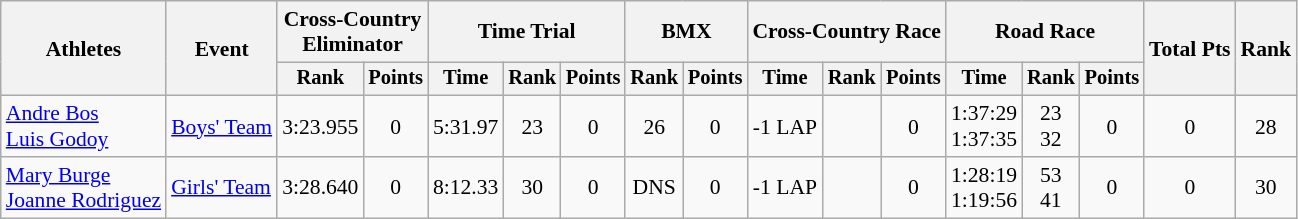<table class="wikitable" style="font-size:90%;">
<tr>
<th rowspan=2>Athletes</th>
<th rowspan=2>Event</th>
<th colspan=2>Cross-Country<br>Eliminator</th>
<th colspan=3>Time Trial</th>
<th colspan=2>BMX</th>
<th colspan=3>Cross-Country Race</th>
<th colspan=3>Road Race</th>
<th rowspan=2>Total Pts</th>
<th rowspan=2>Rank</th>
</tr>
<tr style="font-size:95%">
<th>Rank</th>
<th>Points</th>
<th>Time</th>
<th>Rank</th>
<th>Points</th>
<th>Rank</th>
<th>Points</th>
<th>Time</th>
<th>Rank</th>
<th>Points</th>
<th>Time</th>
<th>Rank</th>
<th>Points</th>
</tr>
<tr align=center>
<td align=left><a href='#'>Andre Bos</a><br><a href='#'>Luis Godoy</a></td>
<td align=left><a href='#'>Boys' Team</a></td>
<td>3:23.955</td>
<td>0</td>
<td>5:31.97</td>
<td>23</td>
<td>0</td>
<td>26</td>
<td>0</td>
<td>-1 LAP</td>
<td></td>
<td>0</td>
<td>1:37:29<br>1:37:35</td>
<td>23<br>32</td>
<td>0</td>
<td>0</td>
<td>28</td>
</tr>
<tr align=center>
<td align=left><a href='#'>Mary Burge</a><br><a href='#'>Joanne Rodriguez</a></td>
<td align=left><a href='#'>Girls' Team</a></td>
<td>3:28.640</td>
<td>0</td>
<td>8:12.33</td>
<td>30</td>
<td>0</td>
<td>DNS</td>
<td>0</td>
<td>-1 LAP</td>
<td></td>
<td>0</td>
<td>1:28:19<br>1:19:56</td>
<td>53<br>41</td>
<td>0</td>
<td>0</td>
<td>30</td>
</tr>
</table>
